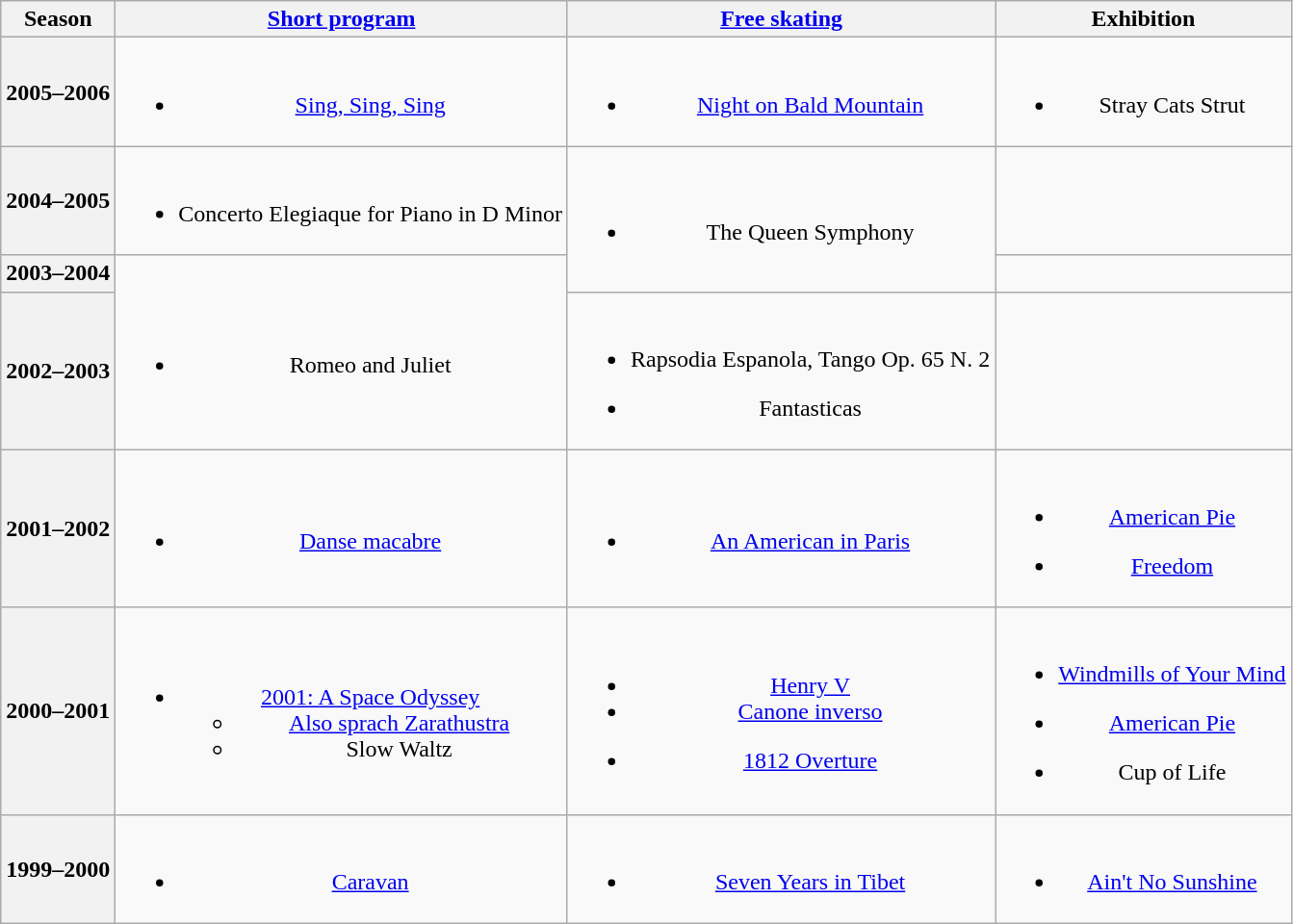<table class=wikitable style=text-align:center>
<tr>
<th>Season</th>
<th><a href='#'>Short program</a></th>
<th><a href='#'>Free skating</a></th>
<th>Exhibition</th>
</tr>
<tr>
<th>2005–2006 <br></th>
<td><br><ul><li><a href='#'>Sing, Sing, Sing</a> <br></li></ul></td>
<td><br><ul><li><a href='#'>Night on Bald Mountain</a> <br></li></ul></td>
<td><br><ul><li>Stray Cats Strut <br></li></ul></td>
</tr>
<tr>
<th>2004–2005 <br></th>
<td><br><ul><li>Concerto Elegiaque for Piano in D Minor <br></li></ul></td>
<td rowspan="2"><br><ul><li>The Queen Symphony <br></li></ul></td>
<td></td>
</tr>
<tr>
<th>2003–2004 <br></th>
<td rowspan="2"><br><ul><li>Romeo and Juliet <br></li></ul></td>
<td></td>
</tr>
<tr>
<th>2002–2003 <br></th>
<td><br><ul><li>Rapsodia Espanola, Tango Op. 65 N. 2 <br></li></ul><ul><li>Fantasticas <br></li></ul></td>
<td></td>
</tr>
<tr>
<th>2001–2002 <br></th>
<td><br><ul><li><a href='#'>Danse macabre</a> <br></li></ul></td>
<td><br><ul><li><a href='#'>An American in Paris</a> <br></li></ul></td>
<td><br><ul><li><a href='#'>American Pie</a> <br></li></ul><ul><li><a href='#'>Freedom</a> <br></li></ul></td>
</tr>
<tr>
<th>2000–2001 <br></th>
<td><br><ul><li><a href='#'>2001: A Space Odyssey</a><ul><li><a href='#'>Also sprach Zarathustra</a> <br></li><li>Slow Waltz</li></ul></li></ul></td>
<td><br><ul><li><a href='#'>Henry V</a></li><li><a href='#'>Canone inverso</a></li></ul><ul><li><a href='#'>1812 Overture</a> <br></li></ul></td>
<td><br><ul><li><a href='#'>Windmills of Your Mind</a> <br></li></ul><ul><li><a href='#'>American Pie</a> <br></li></ul><ul><li>Cup of Life <br></li></ul></td>
</tr>
<tr>
<th>1999–2000</th>
<td><br><ul><li><a href='#'>Caravan</a> <br></li></ul></td>
<td><br><ul><li><a href='#'>Seven Years in Tibet</a> <br></li></ul></td>
<td><br><ul><li><a href='#'>Ain't No Sunshine</a> <br></li></ul></td>
</tr>
</table>
